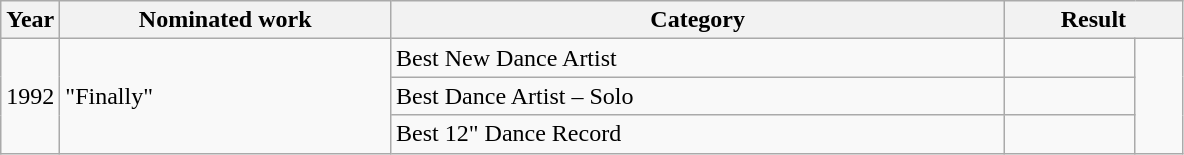<table class=wikitable>
<tr>
<th width=5%>Year</th>
<th width=28%>Nominated work</th>
<th width=52%>Category</th>
<th width=15% colspan=2>Result</th>
</tr>
<tr>
<td rowspan=3>1992</td>
<td rowspan=3>"Finally"</td>
<td>Best New Dance Artist</td>
<td></td>
<td width=4% align=center rowspan=3></td>
</tr>
<tr>
<td>Best Dance Artist – Solo</td>
<td></td>
</tr>
<tr>
<td>Best 12" Dance Record</td>
<td></td>
</tr>
</table>
